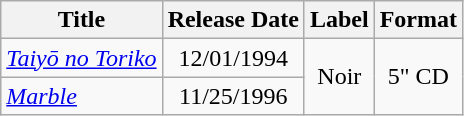<table class="wikitable">
<tr>
<th>Title</th>
<th>Release Date</th>
<th>Label</th>
<th>Format</th>
</tr>
<tr>
<td><em><a href='#'>Taiyō no Toriko</a></em><br></td>
<td style="text-align:center">12/01/1994</td>
<td rowspan="2" style="text-align:center">Noir</td>
<td rowspan="4" style="text-align:center">5" CD</td>
</tr>
<tr>
<td><em><a href='#'>Marble</a></em></td>
<td style="text-align:center">11/25/1996</td>
</tr>
</table>
